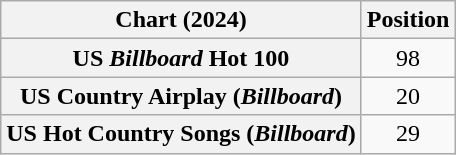<table class="wikitable sortable plainrowheaders" style="text-align:center">
<tr>
<th scope="col">Chart (2024)</th>
<th scope="col">Position</th>
</tr>
<tr>
<th scope="row">US <em>Billboard</em> Hot 100</th>
<td>98</td>
</tr>
<tr>
<th scope="row">US Country Airplay (<em>Billboard</em>)</th>
<td>20</td>
</tr>
<tr>
<th scope="row">US Hot Country Songs (<em>Billboard</em>)</th>
<td>29</td>
</tr>
</table>
